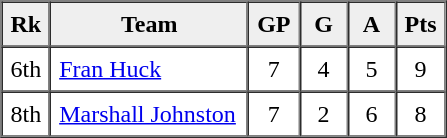<table border=1 cellpadding=5 cellspacing=0>
<tr>
<th bgcolor="#efefef" width="20">Rk</th>
<th bgcolor="#efefef" width="120">Team</th>
<th bgcolor="#efefef" width="20">GP</th>
<th bgcolor="#efefef" width="20">G</th>
<th bgcolor="#efefef" width="20">A</th>
<th bgcolor="#efefef" width="20">Pts</th>
</tr>
<tr align=center>
<td>6th</td>
<td align=left> <a href='#'>Fran Huck</a></td>
<td>7</td>
<td>4</td>
<td>5</td>
<td>9</td>
</tr>
<tr align=center>
<td>8th</td>
<td align=left> <a href='#'>Marshall Johnston</a></td>
<td>7</td>
<td>2</td>
<td>6</td>
<td>8</td>
</tr>
</table>
